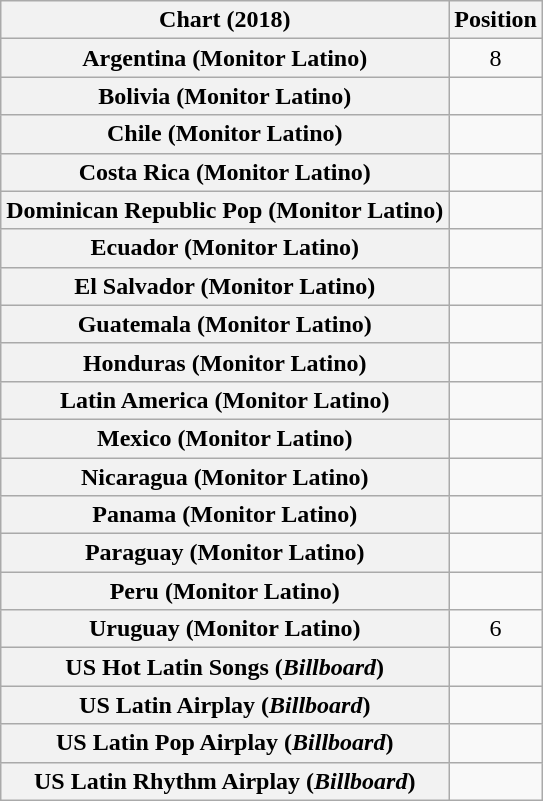<table class="wikitable plainrowheaders sortable" style="text-align:center">
<tr>
<th scope="col">Chart (2018)</th>
<th scope="col">Position</th>
</tr>
<tr>
<th scope="row">Argentina (Monitor Latino)</th>
<td>8</td>
</tr>
<tr>
<th scope="row">Bolivia (Monitor Latino)</th>
<td></td>
</tr>
<tr>
<th scope="row">Chile (Monitor Latino)</th>
<td></td>
</tr>
<tr>
<th scope="row">Costa Rica (Monitor Latino)</th>
<td></td>
</tr>
<tr>
<th scope="row">Dominican Republic Pop (Monitor Latino)</th>
<td></td>
</tr>
<tr>
<th scope="row">Ecuador (Monitor Latino)</th>
<td></td>
</tr>
<tr>
<th scope="row">El Salvador (Monitor Latino)</th>
<td></td>
</tr>
<tr>
<th scope="row">Guatemala (Monitor Latino)</th>
<td></td>
</tr>
<tr>
<th scope="row">Honduras (Monitor Latino)</th>
<td></td>
</tr>
<tr>
<th scope="row">Latin America (Monitor Latino)</th>
<td></td>
</tr>
<tr>
<th scope="row">Mexico (Monitor Latino)</th>
<td></td>
</tr>
<tr>
<th scope="row">Nicaragua (Monitor Latino)</th>
<td></td>
</tr>
<tr>
<th scope="row">Panama (Monitor Latino)</th>
<td></td>
</tr>
<tr>
<th scope="row">Paraguay (Monitor Latino)</th>
<td></td>
</tr>
<tr>
<th scope="row">Peru (Monitor Latino)</th>
<td></td>
</tr>
<tr>
<th scope="row">Uruguay (Monitor Latino)</th>
<td>6</td>
</tr>
<tr>
<th scope="row">US Hot Latin Songs (<em>Billboard</em>)</th>
<td></td>
</tr>
<tr>
<th scope="row">US Latin Airplay (<em>Billboard</em>)</th>
<td></td>
</tr>
<tr>
<th scope="row">US Latin Pop Airplay (<em>Billboard</em>)</th>
<td></td>
</tr>
<tr>
<th scope="row">US Latin Rhythm Airplay (<em>Billboard</em>)</th>
<td></td>
</tr>
</table>
